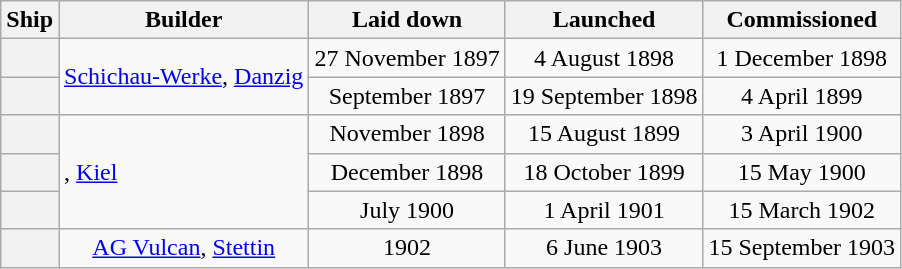<table class="wikitable plainrowheaders">
<tr>
<th scope="col">Ship</th>
<th scope="col">Builder</th>
<th scope="col">Laid down</th>
<th scope="col">Launched</th>
<th scope="col">Commissioned</th>
</tr>
<tr>
<th scope="row"></th>
<td rowspan=2><a href='#'>Schichau-Werke</a>, <a href='#'>Danzig</a></td>
<td align=center>27 November 1897</td>
<td align=center>4 August 1898</td>
<td align=center>1 December 1898</td>
</tr>
<tr>
<th scope="row"></th>
<td align=center>September 1897</td>
<td align=center>19 September 1898</td>
<td align=center>4 April 1899</td>
</tr>
<tr>
<th scope="row"></th>
<td rowspan=3>, <a href='#'>Kiel</a></td>
<td align=center>November 1898</td>
<td align=center>15 August 1899</td>
<td align=center>3 April 1900</td>
</tr>
<tr>
<th scope="row"></th>
<td align=center>December 1898</td>
<td align=center>18 October 1899</td>
<td align=center>15 May 1900</td>
</tr>
<tr>
<th scope="row"></th>
<td align=center>July 1900</td>
<td align=center>1 April 1901</td>
<td align=center>15 March 1902</td>
</tr>
<tr>
<th scope="row"></th>
<td align=center><a href='#'>AG Vulcan</a>, <a href='#'>Stettin</a></td>
<td align=center>1902</td>
<td align=center>6 June 1903</td>
<td align=center>15 September 1903</td>
</tr>
</table>
